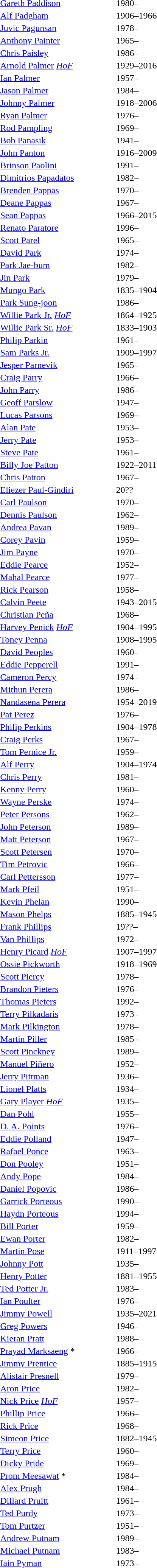<table>
<tr>
<td style="width:200px"> <a href='#'>Gareth Paddison</a></td>
<td>1980–</td>
</tr>
<tr>
<td> <a href='#'>Alf Padgham</a></td>
<td>1906–1966</td>
</tr>
<tr>
<td> <a href='#'>Juvic Pagunsan</a></td>
<td>1978–</td>
</tr>
<tr>
<td> <a href='#'>Anthony Painter</a></td>
<td>1965–</td>
</tr>
<tr>
<td> <a href='#'>Chris Paisley</a></td>
<td>1986–</td>
</tr>
<tr>
<td> <a href='#'>Arnold Palmer</a> <em><a href='#'><span>HoF</span></a></em></td>
<td>1929–2016</td>
</tr>
<tr>
<td> <a href='#'>Ian Palmer</a></td>
<td>1957–</td>
</tr>
<tr>
<td> <a href='#'>Jason Palmer</a></td>
<td>1984–</td>
</tr>
<tr>
<td> <a href='#'>Johnny Palmer</a></td>
<td>1918–2006</td>
</tr>
<tr>
<td> <a href='#'>Ryan Palmer</a></td>
<td>1976–</td>
</tr>
<tr>
<td> <a href='#'>Rod Pampling</a></td>
<td>1969–</td>
</tr>
<tr>
<td> <a href='#'>Bob Panasik</a></td>
<td>1941–</td>
</tr>
<tr>
<td> <a href='#'>John Panton</a></td>
<td>1916–2009</td>
</tr>
<tr>
<td> <a href='#'>Brinson Paolini</a></td>
<td>1991–</td>
</tr>
<tr>
<td> <a href='#'>Dimitrios Papadatos</a></td>
<td>1982–</td>
</tr>
<tr>
<td> <a href='#'>Brenden Pappas</a></td>
<td>1970–</td>
</tr>
<tr>
<td> <a href='#'>Deane Pappas</a></td>
<td>1967–</td>
</tr>
<tr>
<td> <a href='#'>Sean Pappas</a></td>
<td>1966–2015</td>
</tr>
<tr>
<td> <a href='#'>Renato Paratore</a></td>
<td>1996–</td>
</tr>
<tr>
<td> <a href='#'>Scott Parel</a></td>
<td>1965–</td>
</tr>
<tr>
<td> <a href='#'>David Park</a></td>
<td>1974–</td>
</tr>
<tr>
<td> <a href='#'>Park Jae-bum</a></td>
<td>1982–</td>
</tr>
<tr>
<td> <a href='#'>Jin Park</a></td>
<td>1979–</td>
</tr>
<tr>
<td> <a href='#'>Mungo Park</a></td>
<td>1835–1904</td>
</tr>
<tr>
<td> <a href='#'>Park Sung-joon</a></td>
<td>1986–</td>
</tr>
<tr>
<td> <a href='#'>Willie Park Jr.</a> <em><a href='#'><span>HoF</span></a></em></td>
<td>1864–1925</td>
</tr>
<tr>
<td> <a href='#'>Willie Park Sr.</a> <em><a href='#'><span>HoF</span></a></em></td>
<td>1833–1903</td>
</tr>
<tr>
<td> <a href='#'>Philip Parkin</a></td>
<td>1961–</td>
</tr>
<tr>
<td> <a href='#'>Sam Parks Jr.</a></td>
<td>1909–1997</td>
</tr>
<tr>
<td> <a href='#'>Jesper Parnevik</a></td>
<td>1965–</td>
</tr>
<tr>
<td> <a href='#'>Craig Parry</a></td>
<td>1966–</td>
</tr>
<tr>
<td> <a href='#'>John Parry</a></td>
<td>1986–</td>
</tr>
<tr>
<td> <a href='#'>Geoff Parslow</a></td>
<td>1947–</td>
</tr>
<tr>
<td> <a href='#'>Lucas Parsons</a></td>
<td>1969–</td>
</tr>
<tr>
<td> <a href='#'>Alan Pate</a></td>
<td>1953–</td>
</tr>
<tr>
<td> <a href='#'>Jerry Pate</a></td>
<td>1953–</td>
</tr>
<tr>
<td> <a href='#'>Steve Pate</a></td>
<td>1961–</td>
</tr>
<tr>
<td> <a href='#'>Billy Joe Patton</a></td>
<td>1922–2011</td>
</tr>
<tr>
<td> <a href='#'>Chris Patton</a></td>
<td>1967–</td>
</tr>
<tr>
<td>  <a href='#'>Eliezer Paul-Gindiri</a></td>
<td>20??</td>
</tr>
<tr>
<td> <a href='#'>Carl Paulson</a></td>
<td>1970–</td>
</tr>
<tr>
<td> <a href='#'>Dennis Paulson</a></td>
<td>1962–</td>
</tr>
<tr>
<td> <a href='#'>Andrea Pavan</a></td>
<td>1989–</td>
</tr>
<tr>
<td> <a href='#'>Corey Pavin</a></td>
<td>1959–</td>
</tr>
<tr>
<td> <a href='#'>Jim Payne</a></td>
<td>1970–</td>
</tr>
<tr>
<td> <a href='#'>Eddie Pearce</a></td>
<td>1952–</td>
</tr>
<tr>
<td> <a href='#'>Mahal Pearce</a></td>
<td>1977–</td>
</tr>
<tr>
<td> <a href='#'>Rick Pearson</a></td>
<td>1958–</td>
</tr>
<tr>
<td> <a href='#'>Calvin Peete</a></td>
<td>1943–2015</td>
</tr>
<tr>
<td> <a href='#'>Christian Peña</a></td>
<td>1968–</td>
</tr>
<tr>
<td> <a href='#'>Harvey Penick</a> <em><a href='#'><span>HoF</span></a></em></td>
<td>1904–1995</td>
</tr>
<tr>
<td>  <a href='#'>Toney Penna</a></td>
<td>1908–1995</td>
</tr>
<tr>
<td> <a href='#'>David Peoples</a></td>
<td>1960–</td>
</tr>
<tr>
<td> <a href='#'>Eddie Pepperell</a></td>
<td>1991–</td>
</tr>
<tr>
<td> <a href='#'>Cameron Percy</a></td>
<td>1974–</td>
</tr>
<tr>
<td> <a href='#'>Mithun Perera</a></td>
<td>1986–</td>
</tr>
<tr>
<td> <a href='#'>Nandasena Perera</a></td>
<td>1954–2019</td>
</tr>
<tr>
<td> <a href='#'>Pat Perez</a></td>
<td>1976–</td>
</tr>
<tr>
<td> <a href='#'>Philip Perkins</a></td>
<td>1904–1978</td>
</tr>
<tr>
<td> <a href='#'>Craig Perks</a></td>
<td>1967–</td>
</tr>
<tr>
<td> <a href='#'>Tom Pernice Jr.</a></td>
<td>1959–</td>
</tr>
<tr>
<td> <a href='#'>Alf Perry</a></td>
<td>1904–1974</td>
</tr>
<tr>
<td> <a href='#'>Chris Perry</a></td>
<td>1981–</td>
</tr>
<tr>
<td> <a href='#'>Kenny Perry</a></td>
<td>1960–</td>
</tr>
<tr>
<td> <a href='#'>Wayne Perske</a></td>
<td>1974–</td>
</tr>
<tr>
<td> <a href='#'>Peter Persons</a></td>
<td>1962–</td>
</tr>
<tr>
<td> <a href='#'>John Peterson</a></td>
<td>1989–</td>
</tr>
<tr>
<td> <a href='#'>Matt Peterson</a></td>
<td>1967–</td>
</tr>
<tr>
<td> <a href='#'>Scott Petersen</a></td>
<td>1970–</td>
</tr>
<tr>
<td> <a href='#'>Tim Petrovic</a></td>
<td>1966–</td>
</tr>
<tr>
<td> <a href='#'>Carl Pettersson</a></td>
<td>1977–</td>
</tr>
<tr>
<td> <a href='#'>Mark Pfeil</a></td>
<td>1951–</td>
</tr>
<tr>
<td> <a href='#'>Kevin Phelan</a></td>
<td>1990–</td>
</tr>
<tr>
<td> <a href='#'>Mason Phelps</a></td>
<td>1885–1945</td>
</tr>
<tr>
<td> <a href='#'>Frank Phillips</a></td>
<td>19??–</td>
</tr>
<tr>
<td> <a href='#'>Van Phillips</a></td>
<td>1972–</td>
</tr>
<tr>
<td> <a href='#'>Henry Picard</a> <em><a href='#'><span>HoF</span></a></em></td>
<td>1907–1997</td>
</tr>
<tr>
<td> <a href='#'>Ossie Pickworth</a></td>
<td>1918–1969</td>
</tr>
<tr>
<td> <a href='#'>Scott Piercy</a></td>
<td>1978–</td>
</tr>
<tr>
<td> <a href='#'>Brandon Pieters</a></td>
<td>1976–</td>
</tr>
<tr>
<td> <a href='#'>Thomas Pieters</a></td>
<td>1992–</td>
</tr>
<tr>
<td> <a href='#'>Terry Pilkadaris</a></td>
<td>1973–</td>
</tr>
<tr>
<td> <a href='#'>Mark Pilkington</a></td>
<td>1978–</td>
</tr>
<tr>
<td> <a href='#'>Martin Piller</a></td>
<td>1985–</td>
</tr>
<tr>
<td> <a href='#'>Scott Pinckney</a></td>
<td>1989–</td>
</tr>
<tr>
<td> <a href='#'>Manuel Piñero</a></td>
<td>1952–</td>
</tr>
<tr>
<td> <a href='#'>Jerry Pittman</a></td>
<td>1936–</td>
</tr>
<tr>
<td> <a href='#'>Lionel Platts</a></td>
<td>1934–</td>
</tr>
<tr>
<td> <a href='#'>Gary Player</a> <em><a href='#'><span>HoF</span></a></em></td>
<td>1935–</td>
</tr>
<tr>
<td> <a href='#'>Dan Pohl</a></td>
<td>1955–</td>
</tr>
<tr>
<td> <a href='#'>D. A. Points</a></td>
<td>1976–</td>
</tr>
<tr>
<td> <a href='#'>Eddie Polland</a></td>
<td>1947–</td>
</tr>
<tr>
<td> <a href='#'>Rafael Ponce</a></td>
<td>1963–</td>
</tr>
<tr>
<td> <a href='#'>Don Pooley</a></td>
<td>1951–</td>
</tr>
<tr>
<td> <a href='#'>Andy Pope</a></td>
<td>1984–</td>
</tr>
<tr>
<td> <a href='#'>Daniel Popovic</a></td>
<td>1986–</td>
</tr>
<tr>
<td> <a href='#'>Garrick Porteous</a></td>
<td>1990–</td>
</tr>
<tr>
<td> <a href='#'>Haydn Porteous</a></td>
<td>1994–</td>
</tr>
<tr>
<td> <a href='#'>Bill Porter</a></td>
<td>1959–</td>
</tr>
<tr>
<td> <a href='#'>Ewan Porter</a></td>
<td>1982–</td>
</tr>
<tr>
<td> <a href='#'>Martin Pose</a></td>
<td>1911–1997</td>
</tr>
<tr>
<td> <a href='#'>Johnny Pott</a></td>
<td>1935–</td>
</tr>
<tr>
<td> <a href='#'>Henry Potter</a></td>
<td>1881–1955</td>
</tr>
<tr>
<td> <a href='#'>Ted Potter Jr.</a></td>
<td>1983–</td>
</tr>
<tr>
<td> <a href='#'>Ian Poulter</a></td>
<td>1976–</td>
</tr>
<tr>
<td> <a href='#'>Jimmy Powell</a></td>
<td>1935–2021</td>
</tr>
<tr>
<td> <a href='#'>Greg Powers</a></td>
<td>1946–</td>
</tr>
<tr>
<td> <a href='#'>Kieran Pratt</a></td>
<td>1988–</td>
</tr>
<tr>
<td> <a href='#'>Prayad Marksaeng</a> *</td>
<td>1966–</td>
</tr>
<tr>
<td> <a href='#'>Jimmy Prentice</a></td>
<td>1885–1915</td>
</tr>
<tr>
<td> <a href='#'>Alistair Presnell</a></td>
<td>1979–</td>
</tr>
<tr>
<td> <a href='#'>Aron Price</a></td>
<td>1982–</td>
</tr>
<tr>
<td> <a href='#'>Nick Price</a> <em><a href='#'><span>HoF</span></a></em></td>
<td>1957–</td>
</tr>
<tr>
<td> <a href='#'>Phillip Price</a></td>
<td>1966–</td>
</tr>
<tr>
<td> <a href='#'>Rick Price</a></td>
<td>1968–</td>
</tr>
<tr>
<td> <a href='#'>Simeon Price</a></td>
<td>1882–1945</td>
</tr>
<tr>
<td> <a href='#'>Terry Price</a></td>
<td>1960–</td>
</tr>
<tr>
<td> <a href='#'>Dicky Pride</a></td>
<td>1969–</td>
</tr>
<tr>
<td> <a href='#'>Prom Meesawat</a> *</td>
<td>1984–</td>
</tr>
<tr>
<td> <a href='#'>Alex Prugh</a></td>
<td>1984–</td>
</tr>
<tr>
<td> <a href='#'>Dillard Pruitt</a></td>
<td>1961–</td>
</tr>
<tr>
<td> <a href='#'>Ted Purdy</a></td>
<td>1973–</td>
</tr>
<tr>
<td> <a href='#'>Tom Purtzer</a></td>
<td>1951–</td>
</tr>
<tr>
<td> <a href='#'>Andrew Putnam</a></td>
<td>1989–</td>
</tr>
<tr>
<td> <a href='#'>Michael Putnam</a></td>
<td>1983–</td>
</tr>
<tr>
<td> <a href='#'>Iain Pyman</a></td>
<td>1973–</td>
</tr>
</table>
